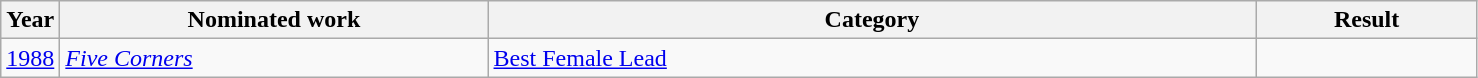<table class=wikitable>
<tr>
<th width=4%>Year</th>
<th width=29%>Nominated work</th>
<th width=52%>Category</th>
<th width=15%>Result</th>
</tr>
<tr>
<td align=center><a href='#'>1988</a></td>
<td><em><a href='#'>Five Corners</a></em></td>
<td><a href='#'>Best Female Lead</a></td>
<td></td>
</tr>
</table>
